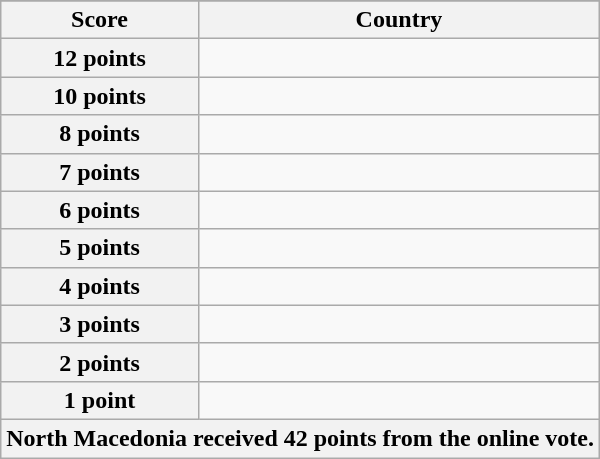<table class="wikitable">
<tr>
</tr>
<tr>
<th scope="col" width="33%">Score</th>
<th scope="col">Country</th>
</tr>
<tr>
<th scope="row">12 points</th>
<td></td>
</tr>
<tr>
<th scope="row">10 points</th>
<td></td>
</tr>
<tr>
<th scope="row">8 points</th>
<td></td>
</tr>
<tr>
<th scope="row">7 points</th>
<td></td>
</tr>
<tr>
<th scope="row">6 points</th>
<td></td>
</tr>
<tr>
<th scope="row">5 points</th>
<td></td>
</tr>
<tr>
<th scope="row">4 points</th>
<td></td>
</tr>
<tr>
<th scope="row">3 points</th>
<td></td>
</tr>
<tr>
<th scope="row">2 points</th>
<td></td>
</tr>
<tr>
<th scope="row">1 point</th>
<td></td>
</tr>
<tr>
<th colspan="2">North Macedonia received 42 points from the online vote.</th>
</tr>
</table>
